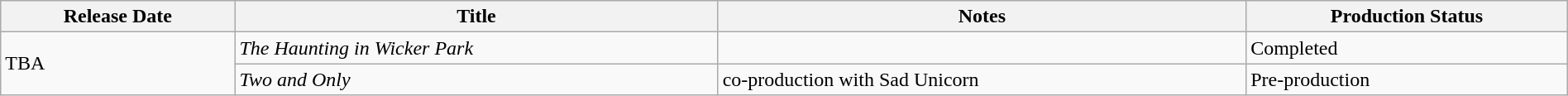<table class="wikitable sortable" style="width:100%;">
<tr>
<th>Release Date</th>
<th>Title</th>
<th>Notes</th>
<th>Production Status</th>
</tr>
<tr>
<td rowspan="2">TBA</td>
<td><em>The Haunting in Wicker Park</em></td>
<td></td>
<td>Completed</td>
</tr>
<tr>
<td><em>Two and Only</em></td>
<td>co-production with Sad Unicorn</td>
<td>Pre-production</td>
</tr>
</table>
